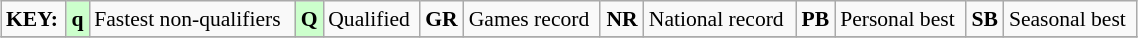<table class="wikitable" style="margin:0.5em auto; font-size:90%;position:relative;" width=60%>
<tr>
<td><strong>KEY:</strong></td>
<td bgcolor=ccffcc align=center><strong>q</strong></td>
<td>Fastest non-qualifiers</td>
<td bgcolor=ccffcc align=center><strong>Q</strong></td>
<td>Qualified</td>
<td align=center><strong>GR</strong></td>
<td>Games record</td>
<td align=center><strong>NR</strong></td>
<td>National record</td>
<td align=center><strong>PB</strong></td>
<td>Personal best</td>
<td align=center><strong>SB</strong></td>
<td>Seasonal best</td>
</tr>
<tr>
</tr>
</table>
